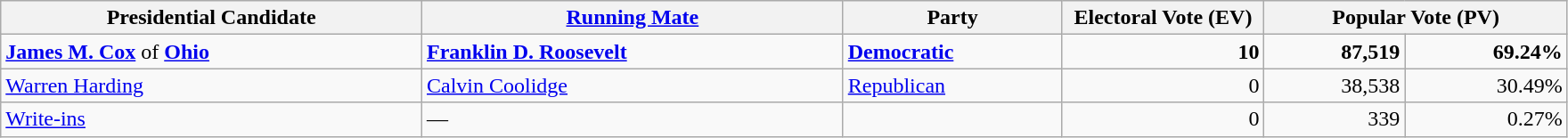<table class="wikitable">
<tr>
<th width="25%">Presidential Candidate</th>
<th width="25%"><a href='#'>Running Mate</a></th>
<th width="13%">Party</th>
<th width="12%">Electoral Vote (EV)</th>
<th colspan="2" width="18%">Popular Vote (PV)</th>
</tr>
<tr>
<td><strong><a href='#'>James M. Cox</a></strong> of <strong><a href='#'>Ohio</a></strong></td>
<td><strong><a href='#'>Franklin D. Roosevelt</a></strong></td>
<td><strong><a href='#'>Democratic</a></strong></td>
<td align="right"><strong>10</strong></td>
<td align="right"><strong>87,519</strong></td>
<td align="right"><strong>69.24%</strong></td>
</tr>
<tr>
<td><a href='#'>Warren Harding</a></td>
<td><a href='#'>Calvin Coolidge</a></td>
<td><a href='#'>Republican</a></td>
<td align="right">0</td>
<td align="right">38,538</td>
<td align="right">30.49%</td>
</tr>
<tr>
<td><a href='#'>Write-ins</a></td>
<td>—</td>
<td></td>
<td align="right">0</td>
<td align="right">339</td>
<td align="right">0.27%</td>
</tr>
</table>
